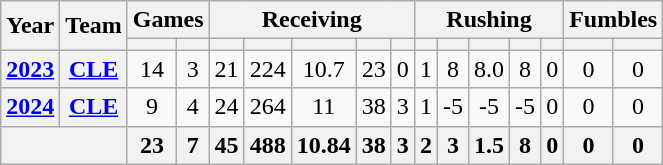<table class="wikitable" style="text-align:center;">
<tr>
<th rowspan="2">Year</th>
<th rowspan="2">Team</th>
<th colspan="2">Games</th>
<th colspan="5">Receiving</th>
<th colspan="5">Rushing</th>
<th colspan="2">Fumbles</th>
</tr>
<tr>
<th></th>
<th></th>
<th></th>
<th></th>
<th></th>
<th></th>
<th></th>
<th></th>
<th></th>
<th></th>
<th></th>
<th></th>
<th></th>
<th></th>
</tr>
<tr>
<th><a href='#'>2023</a></th>
<th><a href='#'>CLE</a></th>
<td>14</td>
<td>3</td>
<td>21</td>
<td>224</td>
<td>10.7</td>
<td>23</td>
<td>0</td>
<td>1</td>
<td>8</td>
<td>8.0</td>
<td>8</td>
<td>0</td>
<td>0</td>
<td>0</td>
</tr>
<tr>
<th><a href='#'>2024</a></th>
<th><a href='#'>CLE</a></th>
<td>9</td>
<td>4</td>
<td>24</td>
<td>264</td>
<td>11</td>
<td>38</td>
<td>3</td>
<td>1</td>
<td>-5</td>
<td>-5</td>
<td>-5</td>
<td>0</td>
<td>0</td>
<td>0</td>
</tr>
<tr>
<th colspan="2"></th>
<th>23</th>
<th>7</th>
<th>45</th>
<th>488</th>
<th>10.84</th>
<th>38</th>
<th>3</th>
<th>2</th>
<th>3</th>
<th>1.5</th>
<th>8</th>
<th>0</th>
<th>0</th>
<th>0</th>
</tr>
</table>
